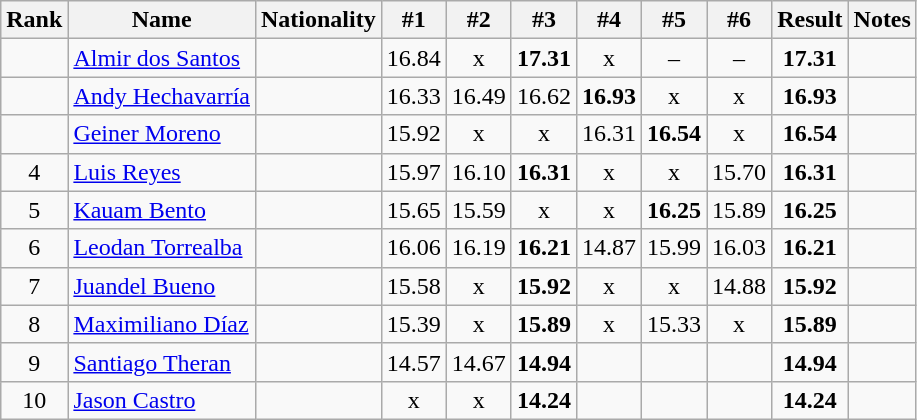<table class="wikitable sortable" style="text-align:center">
<tr>
<th>Rank</th>
<th>Name</th>
<th>Nationality</th>
<th>#1</th>
<th>#2</th>
<th>#3</th>
<th>#4</th>
<th>#5</th>
<th>#6</th>
<th>Result</th>
<th>Notes</th>
</tr>
<tr>
<td></td>
<td align=left><a href='#'>Almir dos Santos</a></td>
<td align=left></td>
<td>16.84</td>
<td>x</td>
<td><strong>17.31</strong></td>
<td>x</td>
<td>–</td>
<td>–</td>
<td><strong>17.31</strong></td>
<td><strong></strong></td>
</tr>
<tr>
<td></td>
<td align=left><a href='#'>Andy Hechavarría</a></td>
<td align=left></td>
<td>16.33</td>
<td>16.49</td>
<td>16.62</td>
<td><strong>16.93</strong></td>
<td>x</td>
<td>x</td>
<td><strong>16.93</strong></td>
<td></td>
</tr>
<tr>
<td></td>
<td align=left><a href='#'>Geiner Moreno</a></td>
<td align=left></td>
<td>15.92</td>
<td>x</td>
<td>x</td>
<td>16.31</td>
<td><strong>16.54</strong></td>
<td>x</td>
<td><strong>16.54</strong></td>
<td><strong></strong></td>
</tr>
<tr>
<td>4</td>
<td align=left><a href='#'>Luis Reyes</a></td>
<td align=left></td>
<td>15.97</td>
<td>16.10</td>
<td><strong>16.31</strong></td>
<td>x</td>
<td>x</td>
<td>15.70</td>
<td><strong>16.31</strong></td>
<td></td>
</tr>
<tr>
<td>5</td>
<td align=left><a href='#'>Kauam Bento</a></td>
<td align=left></td>
<td>15.65</td>
<td>15.59</td>
<td>x</td>
<td>x</td>
<td><strong>16.25</strong></td>
<td>15.89</td>
<td><strong>16.25</strong></td>
<td></td>
</tr>
<tr>
<td>6</td>
<td align=left><a href='#'>Leodan Torrealba</a></td>
<td align=left></td>
<td>16.06</td>
<td>16.19</td>
<td><strong>16.21</strong></td>
<td>14.87</td>
<td>15.99</td>
<td>16.03</td>
<td><strong>16.21</strong></td>
<td></td>
</tr>
<tr>
<td>7</td>
<td align=left><a href='#'>Juandel Bueno</a></td>
<td align=left></td>
<td>15.58</td>
<td>x</td>
<td><strong>15.92</strong></td>
<td>x</td>
<td>x</td>
<td>14.88</td>
<td><strong>15.92</strong></td>
<td></td>
</tr>
<tr>
<td>8</td>
<td align=left><a href='#'>Maximiliano Díaz</a></td>
<td align=left></td>
<td>15.39</td>
<td>x</td>
<td><strong>15.89</strong></td>
<td>x</td>
<td>15.33</td>
<td>x</td>
<td><strong>15.89</strong></td>
<td></td>
</tr>
<tr>
<td>9</td>
<td align=left><a href='#'>Santiago Theran</a></td>
<td align=left></td>
<td>14.57</td>
<td>14.67</td>
<td><strong>14.94</strong></td>
<td></td>
<td></td>
<td></td>
<td><strong>14.94</strong></td>
<td></td>
</tr>
<tr>
<td>10</td>
<td align=left><a href='#'>Jason Castro</a></td>
<td align=left></td>
<td>x</td>
<td>x</td>
<td><strong>14.24</strong></td>
<td></td>
<td></td>
<td></td>
<td><strong>14.24</strong></td>
<td></td>
</tr>
</table>
